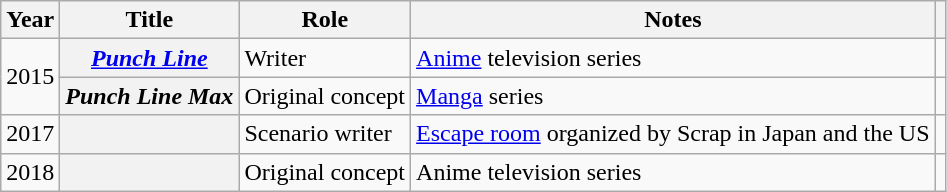<table class="wikitable sortable plainrowheaders">
<tr>
<th>Year</th>
<th>Title</th>
<th>Role</th>
<th>Notes</th>
<th class="unsortable"></th>
</tr>
<tr>
<td rowspan="2">2015</td>
<th scope="row"><em><a href='#'>Punch Line</a></em></th>
<td>Writer</td>
<td><a href='#'>Anime</a> television series</td>
<td></td>
</tr>
<tr>
<th scope="row"><em>Punch Line Max</em></th>
<td>Original concept</td>
<td><a href='#'>Manga</a> series</td>
<td></td>
</tr>
<tr>
<td>2017</td>
<th scope="row"></th>
<td>Scenario writer</td>
<td><a href='#'>Escape room</a> organized by Scrap in Japan and the US</td>
<td></td>
</tr>
<tr>
<td>2018</td>
<th scope="row"></th>
<td>Original concept</td>
<td>Anime television series</td>
<td></td>
</tr>
</table>
